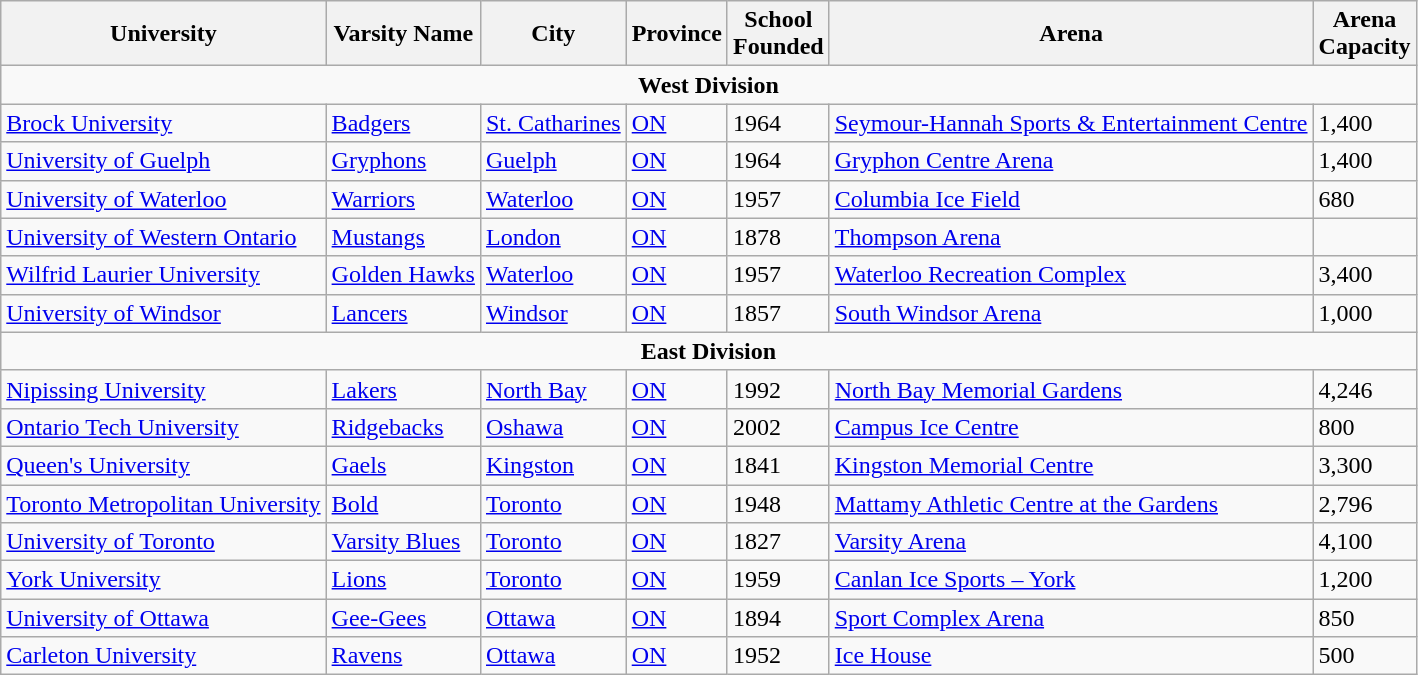<table class="wikitable sortable">
<tr>
<th>University</th>
<th>Varsity Name</th>
<th>City</th>
<th>Province</th>
<th>School<br>Founded</th>
<th>Arena</th>
<th>Arena<br>Capacity</th>
</tr>
<tr align="center">
<td colspan="7"><strong>West Division</strong></td>
</tr>
<tr>
<td><a href='#'>Brock University</a></td>
<td><a href='#'>Badgers</a></td>
<td><a href='#'>St. Catharines</a></td>
<td><a href='#'>ON</a></td>
<td>1964</td>
<td><a href='#'>Seymour-Hannah Sports & Entertainment Centre</a></td>
<td>1,400</td>
</tr>
<tr>
<td><a href='#'>University of Guelph</a></td>
<td><a href='#'>Gryphons</a></td>
<td><a href='#'>Guelph</a></td>
<td><a href='#'>ON</a></td>
<td>1964</td>
<td><a href='#'>Gryphon Centre Arena</a></td>
<td>1,400</td>
</tr>
<tr>
<td><a href='#'>University of Waterloo</a></td>
<td><a href='#'>Warriors</a></td>
<td><a href='#'>Waterloo</a></td>
<td><a href='#'>ON</a></td>
<td>1957</td>
<td><a href='#'>Columbia Ice Field</a></td>
<td>680</td>
</tr>
<tr>
<td><a href='#'>University of Western Ontario</a></td>
<td><a href='#'>Mustangs</a></td>
<td><a href='#'>London</a></td>
<td><a href='#'>ON</a></td>
<td>1878</td>
<td><a href='#'>Thompson Arena</a></td>
<td></td>
</tr>
<tr>
<td><a href='#'>Wilfrid Laurier University</a></td>
<td><a href='#'>Golden Hawks</a></td>
<td><a href='#'>Waterloo</a></td>
<td><a href='#'>ON</a></td>
<td>1957</td>
<td><a href='#'>Waterloo Recreation Complex</a></td>
<td>3,400</td>
</tr>
<tr>
<td><a href='#'>University of Windsor</a></td>
<td><a href='#'>Lancers</a></td>
<td><a href='#'>Windsor</a></td>
<td><a href='#'>ON</a></td>
<td>1857</td>
<td><a href='#'>South Windsor Arena</a></td>
<td>1,000</td>
</tr>
<tr align="center">
<td colspan="7"><strong>East Division</strong></td>
</tr>
<tr>
<td><a href='#'>Nipissing University</a></td>
<td><a href='#'>Lakers</a></td>
<td><a href='#'>North Bay</a></td>
<td><a href='#'>ON</a></td>
<td>1992</td>
<td><a href='#'>North Bay Memorial Gardens</a></td>
<td>4,246</td>
</tr>
<tr>
<td><a href='#'>Ontario Tech University</a></td>
<td><a href='#'>Ridgebacks</a></td>
<td><a href='#'>Oshawa</a></td>
<td><a href='#'>ON</a></td>
<td>2002</td>
<td><a href='#'>Campus Ice Centre</a></td>
<td>800</td>
</tr>
<tr>
<td><a href='#'>Queen's University</a></td>
<td><a href='#'>Gaels</a></td>
<td><a href='#'>Kingston</a></td>
<td><a href='#'>ON</a></td>
<td>1841</td>
<td><a href='#'>Kingston Memorial Centre</a></td>
<td>3,300</td>
</tr>
<tr>
<td><a href='#'>Toronto Metropolitan University</a></td>
<td><a href='#'>Bold</a></td>
<td><a href='#'>Toronto</a></td>
<td><a href='#'>ON</a></td>
<td>1948</td>
<td><a href='#'>Mattamy Athletic Centre at the Gardens</a></td>
<td>2,796</td>
</tr>
<tr>
<td><a href='#'>University of Toronto</a></td>
<td><a href='#'>Varsity Blues</a></td>
<td><a href='#'>Toronto</a></td>
<td><a href='#'>ON</a></td>
<td>1827</td>
<td><a href='#'>Varsity Arena</a></td>
<td>4,100</td>
</tr>
<tr>
<td><a href='#'>York University</a></td>
<td><a href='#'>Lions</a></td>
<td><a href='#'>Toronto</a></td>
<td><a href='#'>ON</a></td>
<td>1959</td>
<td><a href='#'>Canlan Ice Sports – York</a></td>
<td>1,200</td>
</tr>
<tr>
<td><a href='#'>University of Ottawa</a></td>
<td><a href='#'>Gee-Gees</a></td>
<td><a href='#'>Ottawa</a></td>
<td><a href='#'>ON</a></td>
<td>1894</td>
<td><a href='#'>Sport Complex Arena</a></td>
<td>850</td>
</tr>
<tr>
<td><a href='#'>Carleton University</a></td>
<td><a href='#'>Ravens</a></td>
<td><a href='#'>Ottawa</a></td>
<td><a href='#'>ON</a></td>
<td>1952</td>
<td><a href='#'>Ice House</a></td>
<td>500</td>
</tr>
</table>
